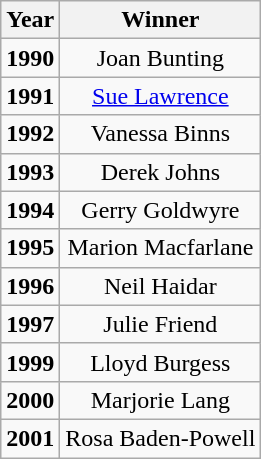<table class="wikitable" style="text-align:center;">
<tr>
<th>Year</th>
<th>Winner</th>
</tr>
<tr>
<td><strong>1990</strong></td>
<td>Joan Bunting</td>
</tr>
<tr>
<td><strong>1991</strong></td>
<td><a href='#'>Sue Lawrence</a></td>
</tr>
<tr>
<td><strong>1992</strong></td>
<td>Vanessa Binns</td>
</tr>
<tr>
<td><strong>1993</strong></td>
<td>Derek Johns</td>
</tr>
<tr>
<td><strong>1994</strong></td>
<td>Gerry Goldwyre</td>
</tr>
<tr>
<td><strong>1995</strong></td>
<td>Marion Macfarlane</td>
</tr>
<tr>
<td><strong>1996</strong></td>
<td>Neil Haidar</td>
</tr>
<tr>
<td><strong>1997</strong></td>
<td>Julie Friend</td>
</tr>
<tr>
<td><strong>1999</strong></td>
<td>Lloyd Burgess</td>
</tr>
<tr>
<td><strong>2000</strong></td>
<td>Marjorie Lang</td>
</tr>
<tr>
<td><strong>2001</strong></td>
<td>Rosa Baden-Powell</td>
</tr>
</table>
